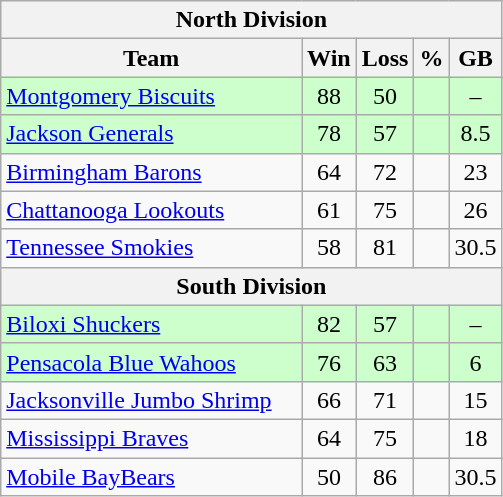<table class="wikitable">
<tr>
<th colspan="5">North Division</th>
</tr>
<tr>
<th width="60%">Team</th>
<th>Win</th>
<th>Loss</th>
<th>%</th>
<th>GB</th>
</tr>
<tr align=center bgcolor=ccffcc>
<td align=left><a href='#'>Montgomery Biscuits</a></td>
<td>88</td>
<td>50</td>
<td></td>
<td>–</td>
</tr>
<tr align=center bgcolor=ccffcc>
<td align=left><a href='#'>Jackson Generals</a></td>
<td>78</td>
<td>57</td>
<td></td>
<td>8.5</td>
</tr>
<tr align=center>
<td align=left><a href='#'>Birmingham Barons</a></td>
<td>64</td>
<td>72</td>
<td></td>
<td>23</td>
</tr>
<tr align=center>
<td align=left><a href='#'>Chattanooga Lookouts</a></td>
<td>61</td>
<td>75</td>
<td></td>
<td>26</td>
</tr>
<tr align=center>
<td align=left><a href='#'>Tennessee Smokies</a></td>
<td>58</td>
<td>81</td>
<td></td>
<td>30.5</td>
</tr>
<tr>
<th colspan="5">South Division</th>
</tr>
<tr align=center bgcolor=ccffcc>
<td align=left><a href='#'>Biloxi Shuckers</a></td>
<td>82</td>
<td>57</td>
<td></td>
<td>–</td>
</tr>
<tr align=center bgcolor=ccffcc>
<td align=left><a href='#'>Pensacola Blue Wahoos</a></td>
<td>76</td>
<td>63</td>
<td></td>
<td>6</td>
</tr>
<tr align=center>
<td align=left><a href='#'>Jacksonville Jumbo Shrimp</a></td>
<td>66</td>
<td>71</td>
<td></td>
<td>15</td>
</tr>
<tr align=center>
<td align=left><a href='#'>Mississippi Braves</a></td>
<td>64</td>
<td>75</td>
<td></td>
<td>18</td>
</tr>
<tr align=center>
<td align=left><a href='#'>Mobile BayBears</a></td>
<td>50</td>
<td>86</td>
<td></td>
<td>30.5</td>
</tr>
</table>
